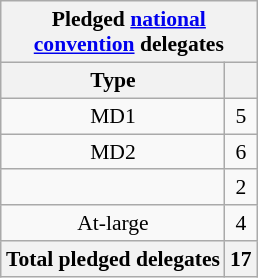<table class="wikitable sortable" style="font-size:90%;text-align:center;float:right;padding:5px;">
<tr>
<th colspan="2">Pledged <a href='#'>national<br>convention</a> delegates</th>
</tr>
<tr>
<th>Type</th>
<th></th>
</tr>
<tr>
<td>MD1</td>
<td>5</td>
</tr>
<tr>
<td>MD2</td>
<td>6</td>
</tr>
<tr>
<td></td>
<td>2</td>
</tr>
<tr>
<td>At-large</td>
<td>4</td>
</tr>
<tr>
<th>Total pledged delegates</th>
<th>17</th>
</tr>
</table>
